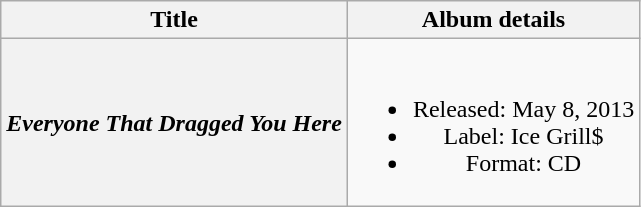<table class="wikitable plainrowheaders" style="text-align:center;">
<tr>
<th scope="col">Title</th>
<th scope="col">Album details</th>
</tr>
<tr>
<th scope="row"><em>Everyone That Dragged You Here</em></th>
<td><br><ul><li>Released: May 8, 2013</li><li>Label: Ice Grill$ </li><li>Format: CD</li></ul></td>
</tr>
</table>
